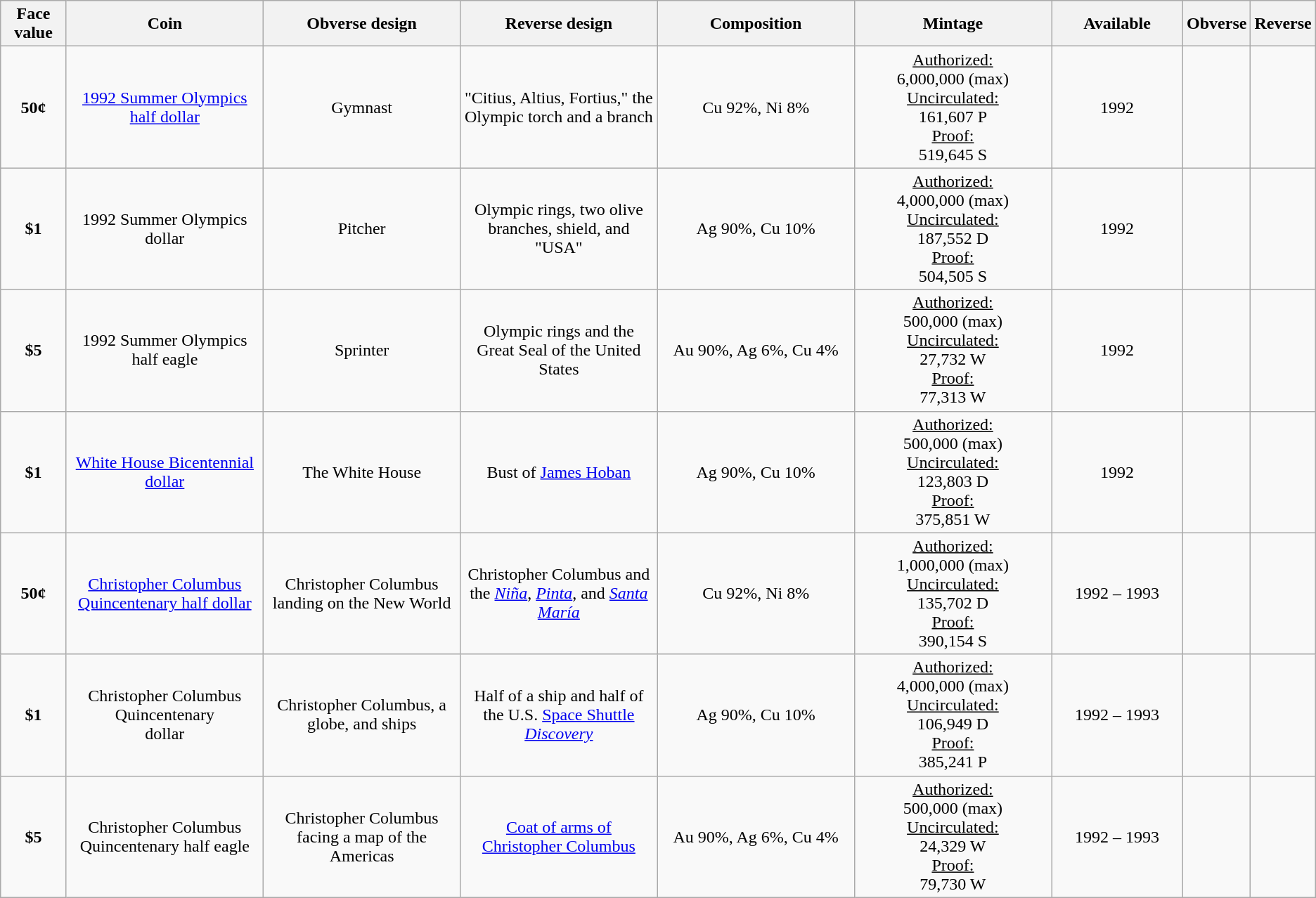<table class="wikitable">
<tr>
<th width="5%">Face value</th>
<th width="15%">Coin</th>
<th width="15%">Obverse design</th>
<th width="15%">Reverse design</th>
<th width="15%">Composition</th>
<th width="15%">Mintage</th>
<th width="10%">Available</th>
<th>Obverse</th>
<th>Reverse</th>
</tr>
<tr>
<td align="center"><strong>50¢</strong></td>
<td align="center"><a href='#'>1992 Summer Olympics half dollar</a></td>
<td align="center">Gymnast</td>
<td align="center">"Citius, Altius, Fortius," the Olympic torch and a branch</td>
<td align="center">Cu 92%, Ni 8%</td>
<td align="center"><u>Authorized:</u><br>6,000,000 (max)<br><u>Uncirculated:</u><br>161,607 P<br><u>Proof:</u><br>519,645 S</td>
<td align="center">1992</td>
<td></td>
<td></td>
</tr>
<tr>
<td align="center"><strong>$1</strong></td>
<td align="center">1992 Summer Olympics dollar</td>
<td align="center">Pitcher</td>
<td align="center">Olympic rings, two olive branches, shield, and "USA"</td>
<td align="center">Ag 90%, Cu 10%</td>
<td align="center"><u>Authorized:</u><br>4,000,000 (max)<br><u>Uncirculated:</u><br>187,552 D<br><u>Proof:</u><br>504,505 S</td>
<td align="center">1992</td>
<td></td>
<td></td>
</tr>
<tr>
<td align="center"><strong>$5</strong></td>
<td align="center">1992 Summer Olympics half eagle</td>
<td align="center">Sprinter</td>
<td align="center">Olympic rings and the Great Seal of the United States</td>
<td align="center">Au 90%, Ag 6%, Cu 4%</td>
<td align="center"><u>Authorized:</u><br>500,000 (max)<br><u>Uncirculated:</u><br>27,732 W<br><u>Proof:</u><br>77,313 W</td>
<td align="center">1992</td>
<td></td>
<td></td>
</tr>
<tr>
<td align="center"><strong>$1</strong></td>
<td align="center"><a href='#'>White House Bicentennial dollar</a></td>
<td align="center">The White House</td>
<td align="center">Bust of <a href='#'>James Hoban</a></td>
<td align="center">Ag 90%, Cu 10%</td>
<td align="center"><u>Authorized:</u><br>500,000 (max)<br><u>Uncirculated:</u><br>123,803 D<br><u>Proof:</u><br>375,851 W</td>
<td align="center">1992</td>
<td></td>
<td></td>
</tr>
<tr>
<td align="center"><strong>50¢</strong></td>
<td align="center"><a href='#'>Christopher Columbus Quincentenary half dollar</a></td>
<td align="center">Christopher Columbus landing on the New World</td>
<td align="center">Christopher Columbus and the <em><a href='#'>Niña</a></em>, <em><a href='#'>Pinta</a></em>, and <em><a href='#'>Santa María</a></em></td>
<td align="center">Cu 92%, Ni 8%</td>
<td align="center"><u>Authorized:</u><br>1,000,000 (max)<br><u>Uncirculated:</u><br>135,702 D<br><u>Proof:</u><br>390,154 S</td>
<td align="center">1992 – 1993</td>
<td></td>
<td></td>
</tr>
<tr>
<td align="center"><strong>$1</strong></td>
<td align="center">Christopher Columbus Quincentenary<br>dollar</td>
<td align="center">Christopher Columbus, a globe, and ships</td>
<td align="center">Half of a ship and half of the U.S. <a href='#'>Space Shuttle <em>Discovery</em></a></td>
<td align="center">Ag 90%, Cu 10%</td>
<td align="center"><u>Authorized:</u><br>4,000,000 (max)<br><u>Uncirculated:</u><br>106,949 D<br><u>Proof:</u><br>385,241 P</td>
<td align="center">1992 – 1993</td>
<td></td>
<td></td>
</tr>
<tr>
<td align="center"><strong>$5</strong></td>
<td align="center">Christopher Columbus Quincentenary half eagle</td>
<td align="center">Christopher Columbus facing a map of the Americas</td>
<td align="center"><a href='#'>Coat of arms of Christopher Columbus</a></td>
<td align="center">Au 90%, Ag 6%, Cu 4%</td>
<td align="center"><u>Authorized:</u><br>500,000 (max)<br><u>Uncirculated:</u><br>24,329 W<br><u>Proof:</u><br>79,730 W</td>
<td align="center">1992 – 1993</td>
<td></td>
<td></td>
</tr>
</table>
